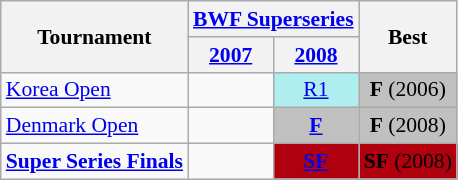<table class="wikitable" style="font-size: 90%; text-align:center">
<tr>
<th rowspan="2">Tournament</th>
<th colspan="2"><strong><a href='#'>BWF Superseries</a></strong></th>
<th rowspan="2">Best</th>
</tr>
<tr>
<th><a href='#'>2007</a></th>
<th><a href='#'>2008</a></th>
</tr>
<tr>
<td align=left><a href='#'>Korea Open</a></td>
<td></td>
<td bgcolor=afeeee><a href='#'>R1</a></td>
<td bgcolor=Silver><strong>F</strong> (2006)</td>
</tr>
<tr>
<td align=left><a href='#'>Denmark Open</a></td>
<td></td>
<td bgcolor=Silver><a href='#'><strong>F</strong></a></td>
<td bgcolor=Silver><strong>F</strong> (2008)</td>
</tr>
<tr>
<td align=left><strong><a href='#'>Super Series Finals</a></strong></td>
<td></td>
<td bgcolor=Bronze><a href='#'><strong>SF</strong></a></td>
<td bgcolor=Bronze><strong>SF</strong> (2008)</td>
</tr>
</table>
